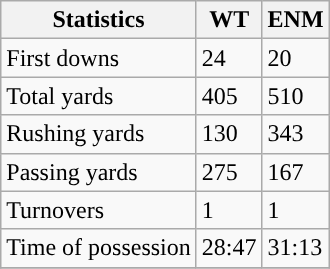<table class="wikitable" style="float: left;">
<tr>
<th>Statistics</th>
<th>WT</th>
<th>ENM</th>
</tr>
<tr>
<td>First downs</td>
<td>24</td>
<td>20</td>
</tr>
<tr>
<td>Total yards</td>
<td>405</td>
<td>510</td>
</tr>
<tr>
<td>Rushing yards</td>
<td>130</td>
<td>343</td>
</tr>
<tr>
<td>Passing yards</td>
<td>275</td>
<td>167</td>
</tr>
<tr>
<td>Turnovers</td>
<td>1</td>
<td>1</td>
</tr>
<tr>
<td>Time of possession</td>
<td>28:47</td>
<td>31:13</td>
</tr>
<tr>
</tr>
</table>
